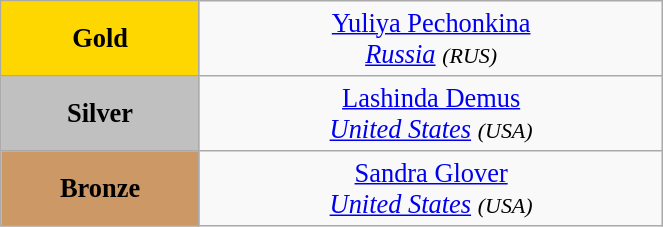<table class="wikitable" style=" text-align:center; font-size:110%;" width="35%">
<tr>
<td bgcolor="gold"><strong>Gold</strong></td>
<td> <a href='#'>Yuliya Pechonkina</a><br><em><a href='#'>Russia</a> <small>(RUS)</small></em></td>
</tr>
<tr>
<td bgcolor="silver"><strong>Silver</strong></td>
<td> <a href='#'>Lashinda Demus</a><br><em><a href='#'>United States</a> <small>(USA)</small></em></td>
</tr>
<tr>
<td bgcolor="CC9966"><strong>Bronze</strong></td>
<td> <a href='#'>Sandra Glover</a><br><em><a href='#'>United States</a> <small>(USA)</small></em></td>
</tr>
</table>
